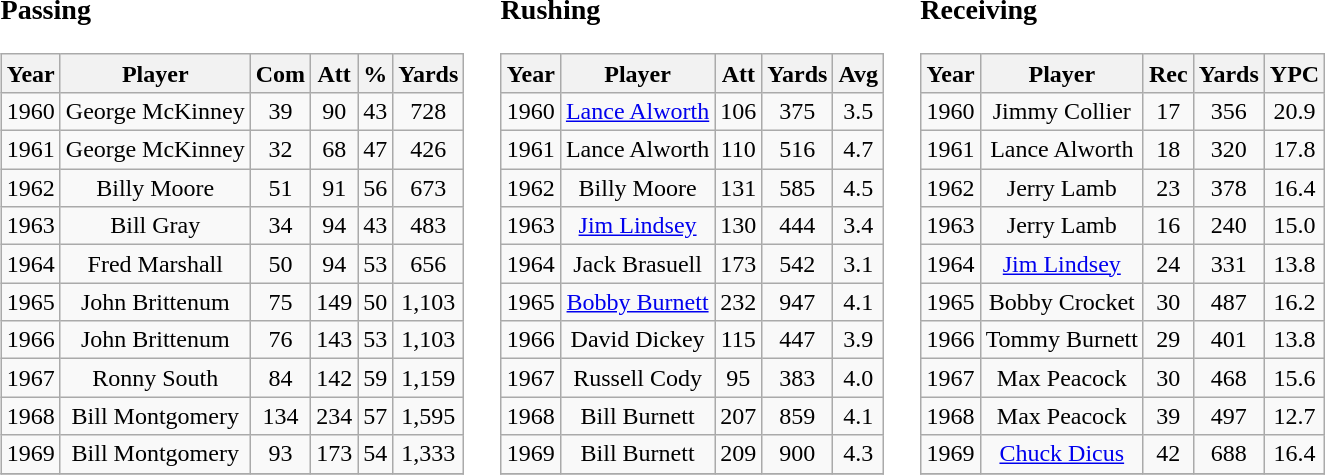<table border="0" cellpadding="3">
<tr>
<td valign="top"><br><h3>Passing</h3><table class="wikitable" style="text-align: center;">
<tr>
<th>Year</th>
<th>Player</th>
<th>Com</th>
<th>Att</th>
<th>%</th>
<th>Yards</th>
</tr>
<tr>
<td>1960</td>
<td>George McKinney</td>
<td>39</td>
<td>90</td>
<td>43</td>
<td>728</td>
</tr>
<tr>
<td>1961</td>
<td>George McKinney</td>
<td>32</td>
<td>68</td>
<td>47</td>
<td>426</td>
</tr>
<tr>
<td>1962</td>
<td>Billy Moore</td>
<td>51</td>
<td>91</td>
<td>56</td>
<td>673</td>
</tr>
<tr>
<td>1963</td>
<td>Bill Gray</td>
<td>34</td>
<td>94</td>
<td>43</td>
<td>483</td>
</tr>
<tr>
<td>1964</td>
<td>Fred Marshall</td>
<td>50</td>
<td>94</td>
<td>53</td>
<td>656</td>
</tr>
<tr>
<td>1965</td>
<td>John Brittenum</td>
<td>75</td>
<td>149</td>
<td>50</td>
<td>1,103</td>
</tr>
<tr>
<td>1966</td>
<td>John Brittenum</td>
<td>76</td>
<td>143</td>
<td>53</td>
<td>1,103</td>
</tr>
<tr>
<td>1967</td>
<td>Ronny South</td>
<td>84</td>
<td>142</td>
<td>59</td>
<td>1,159</td>
</tr>
<tr>
<td>1968</td>
<td>Bill Montgomery</td>
<td>134</td>
<td>234</td>
<td>57</td>
<td>1,595</td>
</tr>
<tr>
<td>1969</td>
<td>Bill Montgomery</td>
<td>93</td>
<td>173</td>
<td>54</td>
<td>1,333</td>
</tr>
<tr>
</tr>
</table>
</td>
<td valign="top"><br><h3>Rushing</h3><table class="wikitable" style="text-align: center;">
<tr>
<th>Year</th>
<th>Player</th>
<th>Att</th>
<th>Yards</th>
<th>Avg</th>
</tr>
<tr>
<td>1960</td>
<td><a href='#'>Lance Alworth</a></td>
<td>106</td>
<td>375</td>
<td>3.5</td>
</tr>
<tr>
<td>1961</td>
<td>Lance Alworth</td>
<td>110</td>
<td>516</td>
<td>4.7</td>
</tr>
<tr>
<td>1962</td>
<td>Billy Moore</td>
<td>131</td>
<td>585</td>
<td>4.5</td>
</tr>
<tr>
<td>1963</td>
<td><a href='#'>Jim Lindsey</a></td>
<td>130</td>
<td>444</td>
<td>3.4</td>
</tr>
<tr>
<td>1964</td>
<td>Jack Brasuell</td>
<td>173</td>
<td>542</td>
<td>3.1</td>
</tr>
<tr>
<td>1965</td>
<td><a href='#'>Bobby Burnett</a></td>
<td>232</td>
<td>947</td>
<td>4.1</td>
</tr>
<tr>
<td>1966</td>
<td>David Dickey</td>
<td>115</td>
<td>447</td>
<td>3.9</td>
</tr>
<tr>
<td>1967</td>
<td>Russell Cody</td>
<td>95</td>
<td>383</td>
<td>4.0</td>
</tr>
<tr>
<td>1968</td>
<td>Bill Burnett</td>
<td>207</td>
<td>859</td>
<td>4.1</td>
</tr>
<tr>
<td>1969</td>
<td>Bill Burnett</td>
<td>209</td>
<td>900</td>
<td>4.3</td>
</tr>
<tr>
</tr>
</table>
</td>
<td valign="top"><br><h3>Receiving</h3><table class="wikitable" style="text-align: center;">
<tr>
<th>Year</th>
<th>Player</th>
<th>Rec</th>
<th>Yards</th>
<th>YPC</th>
</tr>
<tr>
<td>1960</td>
<td>Jimmy Collier</td>
<td>17</td>
<td>356</td>
<td>20.9</td>
</tr>
<tr>
<td>1961</td>
<td>Lance Alworth</td>
<td>18</td>
<td>320</td>
<td>17.8</td>
</tr>
<tr>
<td>1962</td>
<td>Jerry Lamb</td>
<td>23</td>
<td>378</td>
<td>16.4</td>
</tr>
<tr>
<td>1963</td>
<td>Jerry Lamb</td>
<td>16</td>
<td>240</td>
<td>15.0</td>
</tr>
<tr>
<td>1964</td>
<td><a href='#'>Jim Lindsey</a></td>
<td>24</td>
<td>331</td>
<td>13.8</td>
</tr>
<tr>
<td>1965</td>
<td>Bobby Crocket</td>
<td>30</td>
<td>487</td>
<td>16.2</td>
</tr>
<tr>
<td>1966</td>
<td>Tommy Burnett</td>
<td>29</td>
<td>401</td>
<td>13.8</td>
</tr>
<tr>
<td>1967</td>
<td>Max Peacock</td>
<td>30</td>
<td>468</td>
<td>15.6</td>
</tr>
<tr>
<td>1968</td>
<td>Max Peacock</td>
<td>39</td>
<td>497</td>
<td>12.7</td>
</tr>
<tr>
<td>1969</td>
<td><a href='#'>Chuck Dicus</a></td>
<td>42</td>
<td>688</td>
<td>16.4</td>
</tr>
<tr>
</tr>
</table>
</td>
</tr>
</table>
